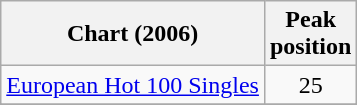<table class="wikitable">
<tr>
<th align="center">Chart (2006)</th>
<th align="center">Peak<br>position</th>
</tr>
<tr>
<td align="left"><a href='#'>European Hot 100 Singles</a></td>
<td align="center">25</td>
</tr>
<tr>
</tr>
<tr>
</tr>
<tr>
</tr>
</table>
